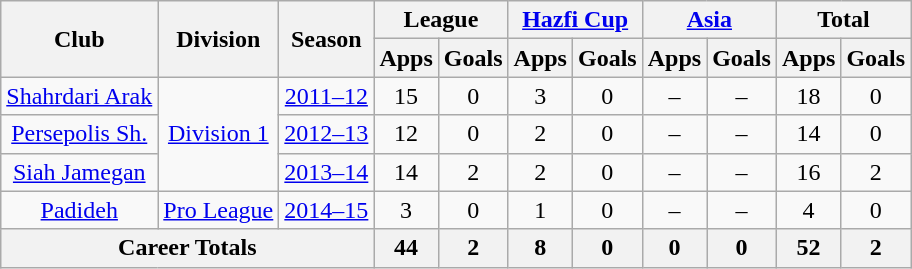<table class="wikitable" style="text-align: center;">
<tr>
<th rowspan="2">Club</th>
<th rowspan="2">Division</th>
<th rowspan="2">Season</th>
<th colspan="2">League</th>
<th colspan="2"><a href='#'>Hazfi Cup</a></th>
<th colspan="2"><a href='#'>Asia</a></th>
<th colspan="2">Total</th>
</tr>
<tr>
<th>Apps</th>
<th>Goals</th>
<th>Apps</th>
<th>Goals</th>
<th>Apps</th>
<th>Goals</th>
<th>Apps</th>
<th>Goals</th>
</tr>
<tr>
<td><a href='#'>Shahrdari Arak</a></td>
<td rowspan="3"><a href='#'>Division 1</a></td>
<td><a href='#'>2011–12</a></td>
<td>15</td>
<td>0</td>
<td>3</td>
<td>0</td>
<td>–</td>
<td>–</td>
<td>18</td>
<td>0</td>
</tr>
<tr>
<td><a href='#'>Persepolis Sh.</a></td>
<td><a href='#'>2012–13</a></td>
<td>12</td>
<td>0</td>
<td>2</td>
<td>0</td>
<td>–</td>
<td>–</td>
<td>14</td>
<td>0</td>
</tr>
<tr>
<td><a href='#'>Siah Jamegan</a></td>
<td><a href='#'>2013–14</a></td>
<td>14</td>
<td>2</td>
<td>2</td>
<td>0</td>
<td>–</td>
<td>–</td>
<td>16</td>
<td>2</td>
</tr>
<tr>
<td><a href='#'>Padideh</a></td>
<td><a href='#'>Pro League</a></td>
<td><a href='#'>2014–15</a></td>
<td>3</td>
<td>0</td>
<td>1</td>
<td>0</td>
<td>–</td>
<td>–</td>
<td>4</td>
<td>0</td>
</tr>
<tr>
<th colspan=3>Career Totals</th>
<th>44</th>
<th>2</th>
<th>8</th>
<th>0</th>
<th>0</th>
<th>0</th>
<th>52</th>
<th>2</th>
</tr>
</table>
